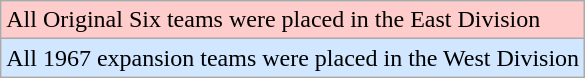<table class="wikitable">
<tr>
<td style="background-color:#FFCCCC;">All Original Six teams were placed in the East Division</td>
</tr>
<tr>
<td style="background-color:#D0E7FF;">All 1967 expansion teams were placed in the West Division</td>
</tr>
</table>
